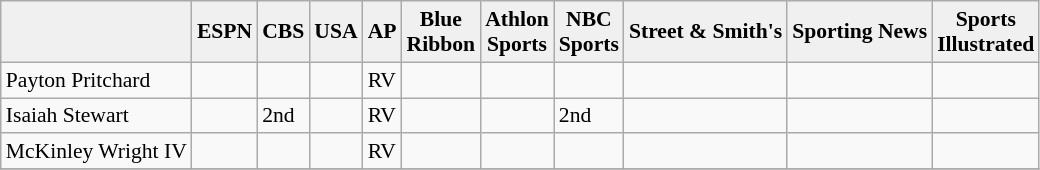<table class="wikitable" style="white-space:nowrap; font-size:90%;">
<tr>
<td align="center" style="background:#f0f0f0;"><strong> </strong></td>
<td align="center" style="background:#f0f0f0;"><strong>ESPN</strong></td>
<td align="center" style="background:#f0f0f0;"><strong>CBS</strong></td>
<td align="center" style="background:#f0f0f0;"><strong>USA</strong></td>
<td align="center" style="background:#f0f0f0;"><strong>AP</strong></td>
<td align="center" style="background:#f0f0f0;"><strong>Blue<br>Ribbon</strong></td>
<td align="center" style="background:#f0f0f0;"><strong>Athlon<br>Sports</strong></td>
<td align="center" style="background:#f0f0f0;"><strong>NBC<br>Sports</strong></td>
<td align="center" style="background:#f0f0f0;"><strong>Street & Smith's</strong></td>
<td align="center" style="background:#f0f0f0;"><strong>Sporting News</strong></td>
<td align="center" style="background:#f0f0f0;"><strong>Sports<br>Illustrated</strong></td>
</tr>
<tr>
<td>Payton Pritchard</td>
<td></td>
<td></td>
<td></td>
<td>RV</td>
<td></td>
<td></td>
<td></td>
<td></td>
<td></td>
<td></td>
</tr>
<tr>
<td>Isaiah Stewart</td>
<td></td>
<td>2nd</td>
<td></td>
<td>RV</td>
<td></td>
<td></td>
<td>2nd</td>
<td></td>
<td></td>
<td></td>
</tr>
<tr>
<td>McKinley Wright IV</td>
<td></td>
<td></td>
<td></td>
<td>RV</td>
<td></td>
<td></td>
<td></td>
<td></td>
<td></td>
<td></td>
</tr>
<tr>
</tr>
</table>
